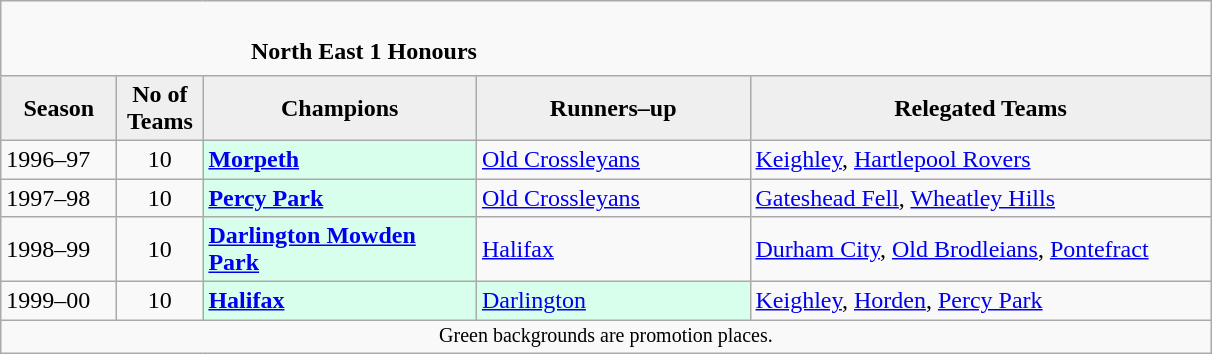<table class="wikitable" style="text-align: left;">
<tr>
<td colspan="11" cellpadding="0" cellspacing="0"><br><table border="0" style="width:100%;" cellpadding="0" cellspacing="0">
<tr>
<td style="width:20%; border:0;"></td>
<td style="border:0;"><strong>North East 1 Honours</strong></td>
<td style="width:20%; border:0;"></td>
</tr>
</table>
</td>
</tr>
<tr>
<th style="background:#efefef; width:70px;">Season</th>
<th style="background:#efefef; width:50px;">No of Teams</th>
<th style="background:#efefef; width:175px;">Champions</th>
<th style="background:#efefef; width:175px;">Runners–up</th>
<th style="background:#efefef; width:300px;">Relegated Teams</th>
</tr>
<tr align=left>
<td>1996–97</td>
<td style="text-align: center;">10</td>
<td style="background:#d8ffeb;"><strong><a href='#'>Morpeth</a></strong></td>
<td><a href='#'>Old Crossleyans</a></td>
<td><a href='#'>Keighley</a>, <a href='#'>Hartlepool Rovers</a></td>
</tr>
<tr>
<td>1997–98</td>
<td style="text-align: center;">10</td>
<td style="background:#d8ffeb;"><strong><a href='#'>Percy Park</a></strong></td>
<td><a href='#'>Old Crossleyans</a></td>
<td><a href='#'>Gateshead Fell</a>, <a href='#'>Wheatley Hills</a></td>
</tr>
<tr>
<td>1998–99</td>
<td style="text-align: center;">10</td>
<td style="background:#d8ffeb;"><strong><a href='#'>Darlington Mowden Park</a></strong></td>
<td><a href='#'>Halifax</a></td>
<td><a href='#'>Durham City</a>, <a href='#'>Old Brodleians</a>, <a href='#'>Pontefract</a></td>
</tr>
<tr>
<td>1999–00</td>
<td style="text-align: center;">10</td>
<td style="background:#d8ffeb;"><strong><a href='#'>Halifax</a></strong></td>
<td style="background:#d8ffeb;"><a href='#'>Darlington</a></td>
<td><a href='#'>Keighley</a>, <a href='#'>Horden</a>, <a href='#'>Percy Park</a></td>
</tr>
<tr>
<td colspan="15"  style="border:0; font-size:smaller; text-align:center;">Green backgrounds are promotion places.</td>
</tr>
</table>
